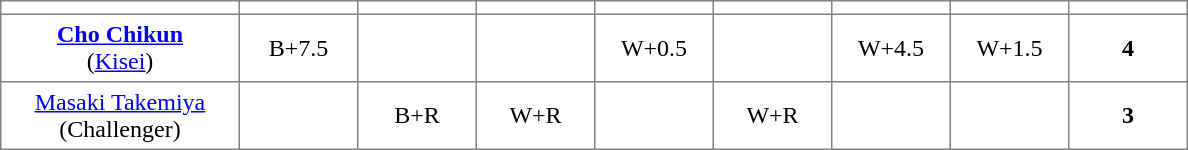<table class="toccolours" border="1" cellpadding="4" cellspacing="0" style="border-collapse: collapse; margin:0;">
<tr>
<th width=150></th>
<th width=70></th>
<th width=70></th>
<th width=70></th>
<th width=70></th>
<th width=70></th>
<th width=70></th>
<th width=70></th>
<th width=70></th>
</tr>
<tr align=center>
<td><strong><a href='#'>Cho Chikun</a></strong> <br>(<a href='#'>Kisei</a>)</td>
<td>B+7.5</td>
<td></td>
<td></td>
<td>W+0.5</td>
<td></td>
<td>W+4.5</td>
<td>W+1.5</td>
<td><strong>4</strong></td>
</tr>
<tr align=center>
<td><a href='#'>Masaki Takemiya</a> (Challenger)</td>
<td></td>
<td>B+R</td>
<td>W+R</td>
<td></td>
<td>W+R</td>
<td></td>
<td></td>
<td><strong>3</strong></td>
</tr>
</table>
